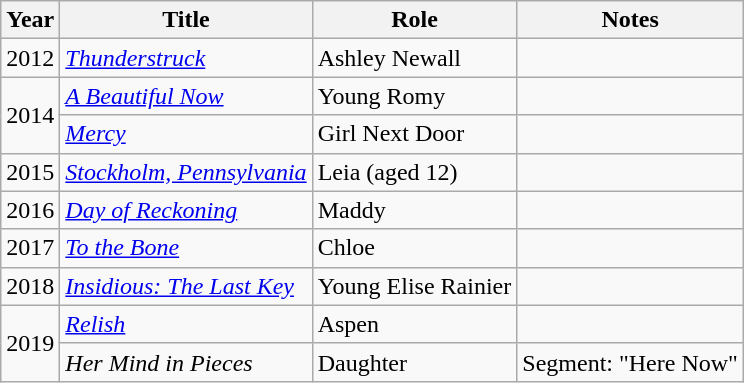<table class="wikitable sortable">
<tr>
<th>Year</th>
<th>Title</th>
<th>Role</th>
<th class="unsortable">Notes</th>
</tr>
<tr>
<td>2012</td>
<td><em><a href='#'>Thunderstruck</a></em></td>
<td>Ashley Newall</td>
<td></td>
</tr>
<tr>
<td rowspan="2">2014</td>
<td><em><a href='#'>A Beautiful Now</a></em></td>
<td>Young Romy</td>
</tr>
<tr>
<td><em><a href='#'>Mercy</a></em></td>
<td>Girl Next Door</td>
<td></td>
</tr>
<tr>
<td>2015</td>
<td><em><a href='#'>Stockholm, Pennsylvania</a></em></td>
<td>Leia (aged 12)</td>
<td></td>
</tr>
<tr>
<td>2016</td>
<td><em><a href='#'>Day of Reckoning</a></em></td>
<td>Maddy</td>
</tr>
<tr>
<td>2017</td>
<td><em><a href='#'>To the Bone</a></em></td>
<td>Chloe</td>
<td></td>
</tr>
<tr>
<td>2018</td>
<td><em><a href='#'>Insidious: The Last Key</a></em></td>
<td>Young Elise Rainier</td>
<td></td>
</tr>
<tr>
<td rowspan="2">2019</td>
<td><em><a href='#'>Relish</a></em></td>
<td>Aspen</td>
<td></td>
</tr>
<tr>
<td><em>Her Mind in Pieces</em></td>
<td>Daughter</td>
<td>Segment: "Here Now"</td>
</tr>
</table>
